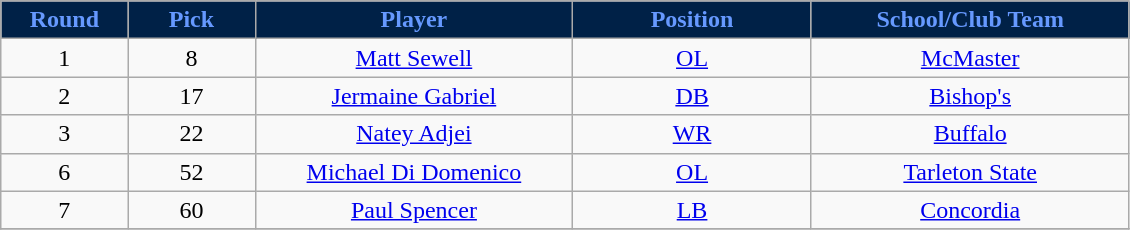<table class="wikitable sortable">
<tr>
<th style="background:#002147;color:#6699FF;"  width="8%">Round</th>
<th style="background:#002147;color:#6699FF;"  width="8%">Pick</th>
<th style="background:#002147;color:#6699FF;"  width="20%">Player</th>
<th style="background:#002147;color:#6699FF;"  width="15%">Position</th>
<th style="background:#002147;color:#6699FF;"  width="20%">School/Club Team</th>
</tr>
<tr align="center">
<td align=center>1</td>
<td>8</td>
<td><a href='#'>Matt Sewell</a></td>
<td><a href='#'>OL</a></td>
<td><a href='#'>McMaster</a></td>
</tr>
<tr align="center">
<td align=center>2</td>
<td>17</td>
<td><a href='#'>Jermaine Gabriel</a></td>
<td><a href='#'>DB</a></td>
<td><a href='#'>Bishop's</a></td>
</tr>
<tr align="center">
<td align=center>3</td>
<td>22</td>
<td><a href='#'>Natey Adjei</a></td>
<td><a href='#'>WR</a></td>
<td><a href='#'>Buffalo</a></td>
</tr>
<tr align="center">
<td align=center>6</td>
<td>52</td>
<td><a href='#'>Michael Di Domenico</a></td>
<td><a href='#'>OL</a></td>
<td><a href='#'>Tarleton State</a></td>
</tr>
<tr align="center">
<td align=center>7</td>
<td>60</td>
<td><a href='#'>Paul Spencer</a></td>
<td><a href='#'>LB</a></td>
<td><a href='#'>Concordia</a></td>
</tr>
<tr>
</tr>
</table>
